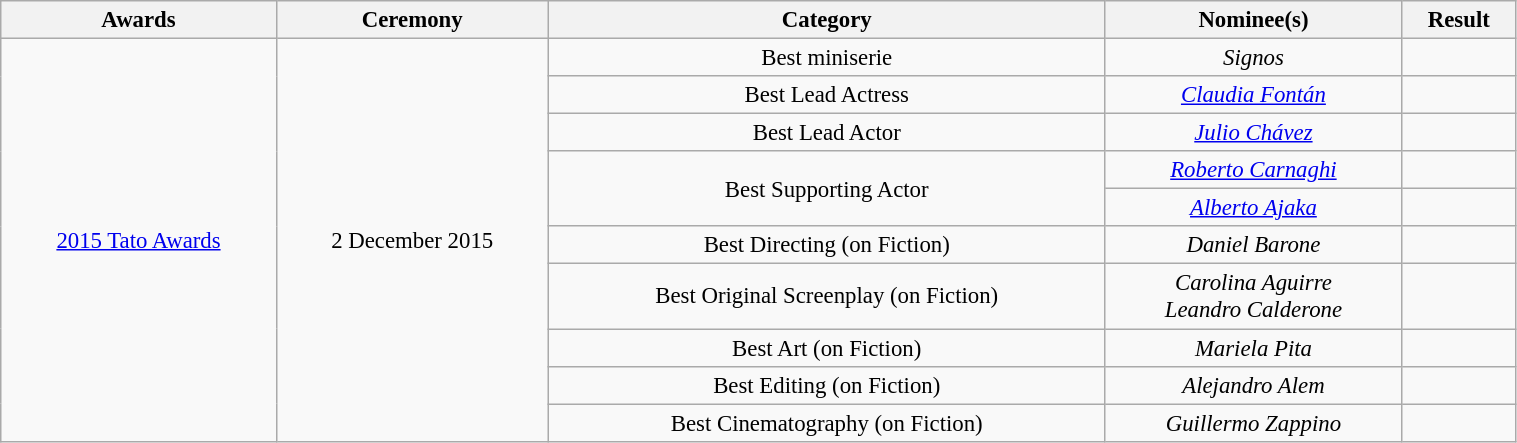<table class="wikitable" style="font-size:95%; text-align: center; width: 80%;">
<tr align="center">
<th>Awards</th>
<th>Ceremony</th>
<th>Category</th>
<th>Nominee(s)</th>
<th>Result</th>
</tr>
<tr>
<td rowspan=10 align="center"><a href='#'>2015 Tato Awards</a></td>
<td rowspan=10 align="center">2 December 2015</td>
<td align="center">Best miniserie</td>
<td align="center"><em>Signos</em></td>
<td></td>
</tr>
<tr>
<td align="center">Best Lead Actress</td>
<td align="center"><em><a href='#'>Claudia Fontán</a></em></td>
<td></td>
</tr>
<tr>
<td align="center">Best Lead Actor</td>
<td align="center"><em><a href='#'>Julio Chávez</a></em></td>
<td></td>
</tr>
<tr>
<td rowspan=2 align="center">Best Supporting Actor</td>
<td align="center"><em><a href='#'>Roberto Carnaghi</a></em></td>
<td></td>
</tr>
<tr>
<td align="center"><em><a href='#'>Alberto Ajaka</a></em></td>
<td></td>
</tr>
<tr>
<td align="center">Best Directing (on Fiction)</td>
<td align="center"><em>Daniel Barone</em></td>
<td></td>
</tr>
<tr>
<td align="center">Best Original Screenplay (on Fiction)</td>
<td align="center"><em>Carolina Aguirre<br>Leandro Calderone</em></td>
<td></td>
</tr>
<tr>
<td align="center">Best Art (on Fiction)</td>
<td align="center"><em>Mariela Pita</em></td>
<td></td>
</tr>
<tr>
<td align="center">Best Editing (on Fiction)</td>
<td align="center"><em>Alejandro Alem</em></td>
<td></td>
</tr>
<tr>
<td align="center">Best Cinematography (on Fiction)</td>
<td align="center"><em>Guillermo Zappino</em></td>
<td></td>
</tr>
</table>
